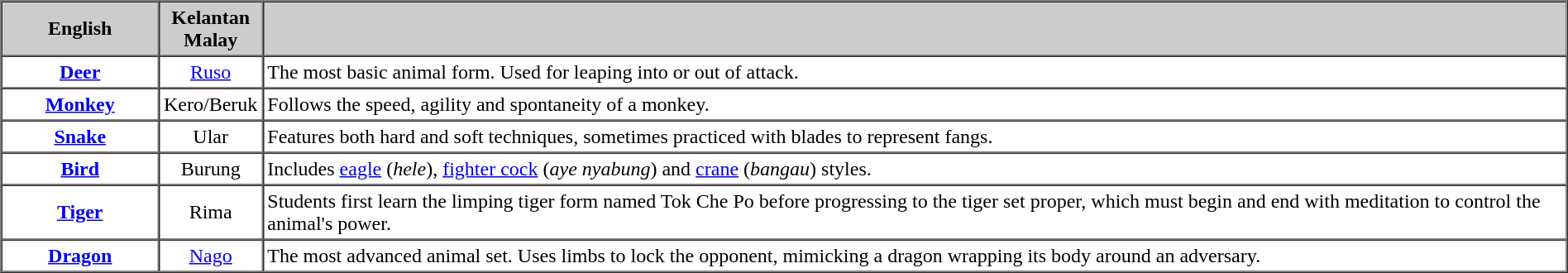<table align="center" border="1" cellspacing="0" cellpadding="3">
<tr>
<th style="background-color:#CCCCCC; width:119px;">English</th>
<th style="background-color:#CCCCCC; width:65px;">Kelantan Malay</th>
<th style="background-color:#CCCCCC"></th>
</tr>
<tr>
<th><a href='#'>Deer</a></th>
<td align=center><a href='#'>Ruso</a></td>
<td>The most basic animal form. Used for leaping into or out of attack.</td>
</tr>
<tr>
<th><a href='#'>Monkey</a></th>
<td align=center>Kero/Beruk</td>
<td>Follows the speed, agility and spontaneity of a monkey.</td>
</tr>
<tr>
<th><a href='#'>Snake</a></th>
<td align=center>Ular</td>
<td>Features both hard and soft techniques, sometimes practiced with blades to represent fangs.</td>
</tr>
<tr>
<th><a href='#'>Bird</a></th>
<td align=center>Burung</td>
<td>Includes <a href='#'>eagle</a> (<em>hele</em>), <a href='#'>fighter cock</a> (<em>aye nyabung</em>) and <a href='#'>crane</a> (<em>bangau</em>) styles.</td>
</tr>
<tr>
<th><a href='#'>Tiger</a></th>
<td align=center>Rima</td>
<td>Students first learn the limping tiger form named Tok Che Po before progressing to the tiger set proper, which must begin and end with meditation to control the animal's power.</td>
</tr>
<tr>
<th><a href='#'>Dragon</a></th>
<td align=center><a href='#'>Nago</a></td>
<td>The most advanced animal set. Uses limbs to lock the opponent, mimicking a dragon wrapping its body around an adversary.</td>
</tr>
</table>
